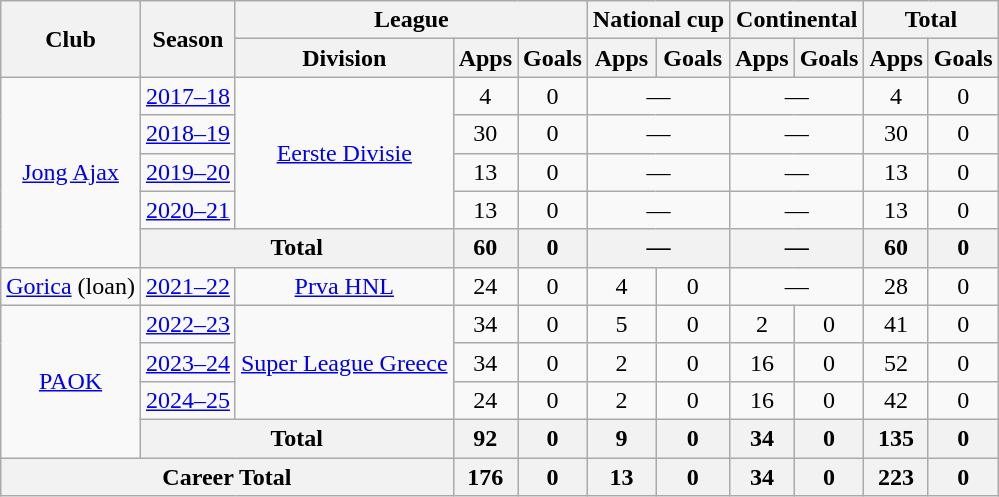<table class="wikitable" style="text-align: center;">
<tr>
<th rowspan=2>Club</th>
<th rowspan=2>Season</th>
<th colspan=3>League</th>
<th colspan=2>National cup</th>
<th colspan=2>Continental</th>
<th colspan="2">Total</th>
</tr>
<tr>
<th>Division</th>
<th>Apps</th>
<th>Goals</th>
<th>Apps</th>
<th>Goals</th>
<th>Apps</th>
<th>Goals</th>
<th>Apps</th>
<th>Goals</th>
</tr>
<tr>
<td rowspan="5"><a href='#'>Jong Ajax</a></td>
<td><a href='#'>2017–18</a></td>
<td rowspan="4"><a href='#'>Eerste Divisie</a></td>
<td>4</td>
<td>0</td>
<td colspan="2">—</td>
<td colspan="2">—</td>
<td>4</td>
<td>0</td>
</tr>
<tr>
<td><a href='#'>2018–19</a></td>
<td>30</td>
<td>0</td>
<td colspan="2">—</td>
<td colspan="2">—</td>
<td>30</td>
<td>0</td>
</tr>
<tr>
<td><a href='#'>2019–20</a></td>
<td>13</td>
<td>0</td>
<td colspan="2">—</td>
<td colspan="2">—</td>
<td>13</td>
<td>0</td>
</tr>
<tr>
<td><a href='#'>2020–21</a></td>
<td>13</td>
<td>0</td>
<td colspan="2">—</td>
<td colspan="2">—</td>
<td>13</td>
<td>0</td>
</tr>
<tr>
<th colspan="2">Total</th>
<th>60</th>
<th>0</th>
<th colspan="2">—</th>
<th colspan="2">—</th>
<th>60</th>
<th>0</th>
</tr>
<tr>
<td><a href='#'>Gorica</a> (loan)</td>
<td><a href='#'>2021–22</a></td>
<td><a href='#'>Prva HNL</a></td>
<td>24</td>
<td>0</td>
<td>4</td>
<td>0</td>
<td colspan="2">—</td>
<td>28</td>
<td>0</td>
</tr>
<tr>
<td rowspan="4"><a href='#'>PAOK</a></td>
<td><a href='#'>2022–23</a></td>
<td rowspan="3"><a href='#'>Super League Greece</a></td>
<td>34</td>
<td>0</td>
<td>5</td>
<td>0</td>
<td>2</td>
<td>0</td>
<td>41</td>
<td>0</td>
</tr>
<tr>
<td><a href='#'>2023–24</a></td>
<td>34</td>
<td>0</td>
<td>2</td>
<td>0</td>
<td>16</td>
<td>0</td>
<td>52</td>
<td>0</td>
</tr>
<tr>
<td><a href='#'>2024–25</a></td>
<td>24</td>
<td>0</td>
<td>2</td>
<td>0</td>
<td>16</td>
<td>0</td>
<td>42</td>
<td>0</td>
</tr>
<tr>
<th colspan="2">Total</th>
<th>92</th>
<th>0</th>
<th>9</th>
<th>0</th>
<th>34</th>
<th>0</th>
<th>135</th>
<th>0</th>
</tr>
<tr>
<th colspan="3">Career Total</th>
<th>176</th>
<th>0</th>
<th>13</th>
<th>0</th>
<th>34</th>
<th>0</th>
<th>223</th>
<th>0</th>
</tr>
</table>
